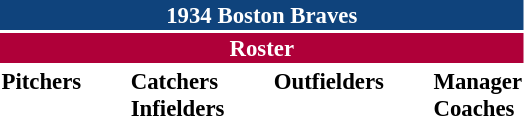<table class="toccolours" style="font-size: 95%;">
<tr>
<th colspan="10" style="background-color: #0f437c; color: white; text-align: center;">1934 Boston Braves</th>
</tr>
<tr>
<td colspan="10" style="background-color: #af0039; color: white; text-align: center;"><strong>Roster</strong></td>
</tr>
<tr>
<td valign="top"><strong>Pitchers</strong><br>










</td>
<td width="25px"></td>
<td valign="top"><strong>Catchers</strong><br>

<strong>Infielders</strong>







</td>
<td width="25px"></td>
<td valign="top"><strong>Outfielders</strong><br>





</td>
<td width="25px"></td>
<td valign="top"><strong>Manager</strong><br>
<strong>Coaches</strong>


</td>
</tr>
</table>
